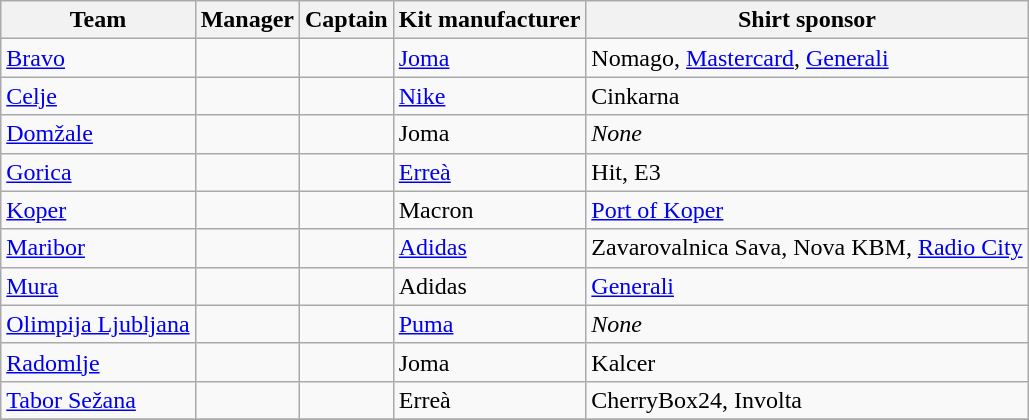<table class="wikitable sortable">
<tr>
<th>Team</th>
<th>Manager</th>
<th>Captain</th>
<th>Kit manufacturer</th>
<th>Shirt sponsor</th>
</tr>
<tr>
<td><a href='#'>Bravo</a></td>
<td> </td>
<td> </td>
<td><a href='#'>Joma</a></td>
<td>Nomago, <a href='#'>Mastercard</a>, <a href='#'>Generali</a></td>
</tr>
<tr>
<td><a href='#'>Celje</a></td>
<td> </td>
<td> </td>
<td><a href='#'>Nike</a></td>
<td>Cinkarna</td>
</tr>
<tr>
<td><a href='#'>Domžale</a></td>
<td> </td>
<td> </td>
<td>Joma</td>
<td><em>None</em></td>
</tr>
<tr>
<td><a href='#'>Gorica</a></td>
<td> </td>
<td> </td>
<td><a href='#'>Erreà</a></td>
<td>Hit, E3</td>
</tr>
<tr>
<td><a href='#'>Koper</a></td>
<td> </td>
<td> </td>
<td>Macron</td>
<td><a href='#'>Port of Koper</a></td>
</tr>
<tr>
<td><a href='#'>Maribor</a></td>
<td> </td>
<td> </td>
<td><a href='#'>Adidas</a></td>
<td>Zavarovalnica Sava, Nova KBM, <a href='#'>Radio City</a></td>
</tr>
<tr>
<td><a href='#'>Mura</a></td>
<td> </td>
<td> </td>
<td>Adidas</td>
<td><a href='#'>Generali</a></td>
</tr>
<tr>
<td><a href='#'>Olimpija Ljubljana</a></td>
<td> </td>
<td> </td>
<td><a href='#'>Puma</a></td>
<td><em>None</em></td>
</tr>
<tr>
<td><a href='#'>Radomlje</a></td>
<td> </td>
<td> </td>
<td>Joma</td>
<td>Kalcer</td>
</tr>
<tr>
<td><a href='#'>Tabor Sežana</a></td>
<td> </td>
<td> </td>
<td>Erreà</td>
<td>CherryBox24, Involta</td>
</tr>
<tr>
</tr>
</table>
